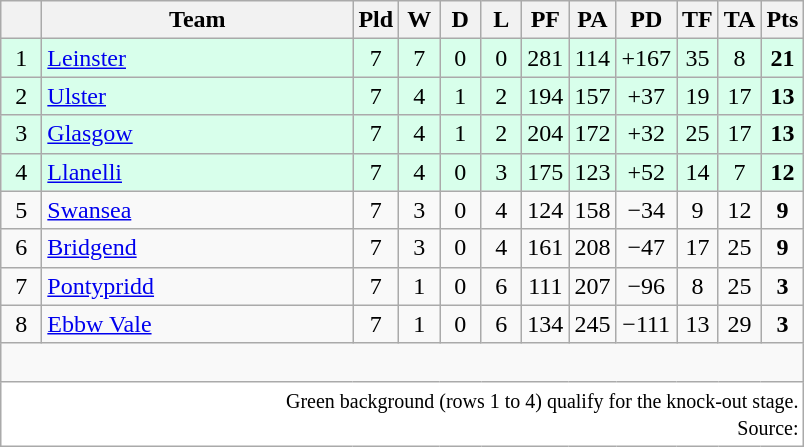<table class="wikitable" style="text-align: center;">
<tr>
<th width="20"></th>
<th style="width:200px;">Team</th>
<th width="20">Pld</th>
<th width="20">W</th>
<th width="20">D</th>
<th width="20">L</th>
<th width="20">PF</th>
<th width="20">PA</th>
<th width="20">PD</th>
<th width="20">TF</th>
<th width="20">TA</th>
<th width="20">Pts</th>
</tr>
<tr bgcolor=#d8ffeb>
<td>1</td>
<td align=left> <a href='#'>Leinster</a></td>
<td>7</td>
<td>7</td>
<td>0</td>
<td>0</td>
<td>281</td>
<td>114</td>
<td>+167</td>
<td>35</td>
<td>8</td>
<td><strong>21</strong></td>
</tr>
<tr bgcolor=#d8ffeb>
<td>2</td>
<td align=left> <a href='#'>Ulster</a></td>
<td>7</td>
<td>4</td>
<td>1</td>
<td>2</td>
<td>194</td>
<td>157</td>
<td>+37</td>
<td>19</td>
<td>17</td>
<td><strong>13</strong></td>
</tr>
<tr bgcolor=#d8ffeb>
<td>3</td>
<td align=left> <a href='#'>Glasgow</a></td>
<td>7</td>
<td>4</td>
<td>1</td>
<td>2</td>
<td>204</td>
<td>172</td>
<td>+32</td>
<td>25</td>
<td>17</td>
<td><strong>13</strong></td>
</tr>
<tr bgcolor=#d8ffeb>
<td>4</td>
<td align=left> <a href='#'>Llanelli</a></td>
<td>7</td>
<td>4</td>
<td>0</td>
<td>3</td>
<td>175</td>
<td>123</td>
<td>+52</td>
<td>14</td>
<td>7</td>
<td><strong>12</strong></td>
</tr>
<tr>
<td>5</td>
<td align=left> <a href='#'>Swansea</a></td>
<td>7</td>
<td>3</td>
<td>0</td>
<td>4</td>
<td>124</td>
<td>158</td>
<td>−34</td>
<td>9</td>
<td>12</td>
<td><strong>9</strong></td>
</tr>
<tr>
<td>6</td>
<td align=left> <a href='#'>Bridgend</a></td>
<td>7</td>
<td>3</td>
<td>0</td>
<td>4</td>
<td>161</td>
<td>208</td>
<td>−47</td>
<td>17</td>
<td>25</td>
<td><strong>9</strong></td>
</tr>
<tr>
<td>7</td>
<td align=left> <a href='#'>Pontypridd</a></td>
<td>7</td>
<td>1</td>
<td>0</td>
<td>6</td>
<td>111</td>
<td>207</td>
<td>−96</td>
<td>8</td>
<td>25</td>
<td><strong>3</strong></td>
</tr>
<tr>
<td>8</td>
<td align=left> <a href='#'>Ebbw Vale</a></td>
<td>7</td>
<td>1</td>
<td>0</td>
<td>6</td>
<td>134</td>
<td>245</td>
<td>−111</td>
<td>13</td>
<td>29</td>
<td><strong>3</strong></td>
</tr>
<tr>
<td colspan="14"><br></td>
</tr>
<tr>
<td colspan="14" style="text-align:right; background:#fff;" cellpadding="0" cellspacing="0"><small>Green background (rows 1 to 4) qualify for the knock-out stage.<br>Source: </small></td>
</tr>
</table>
